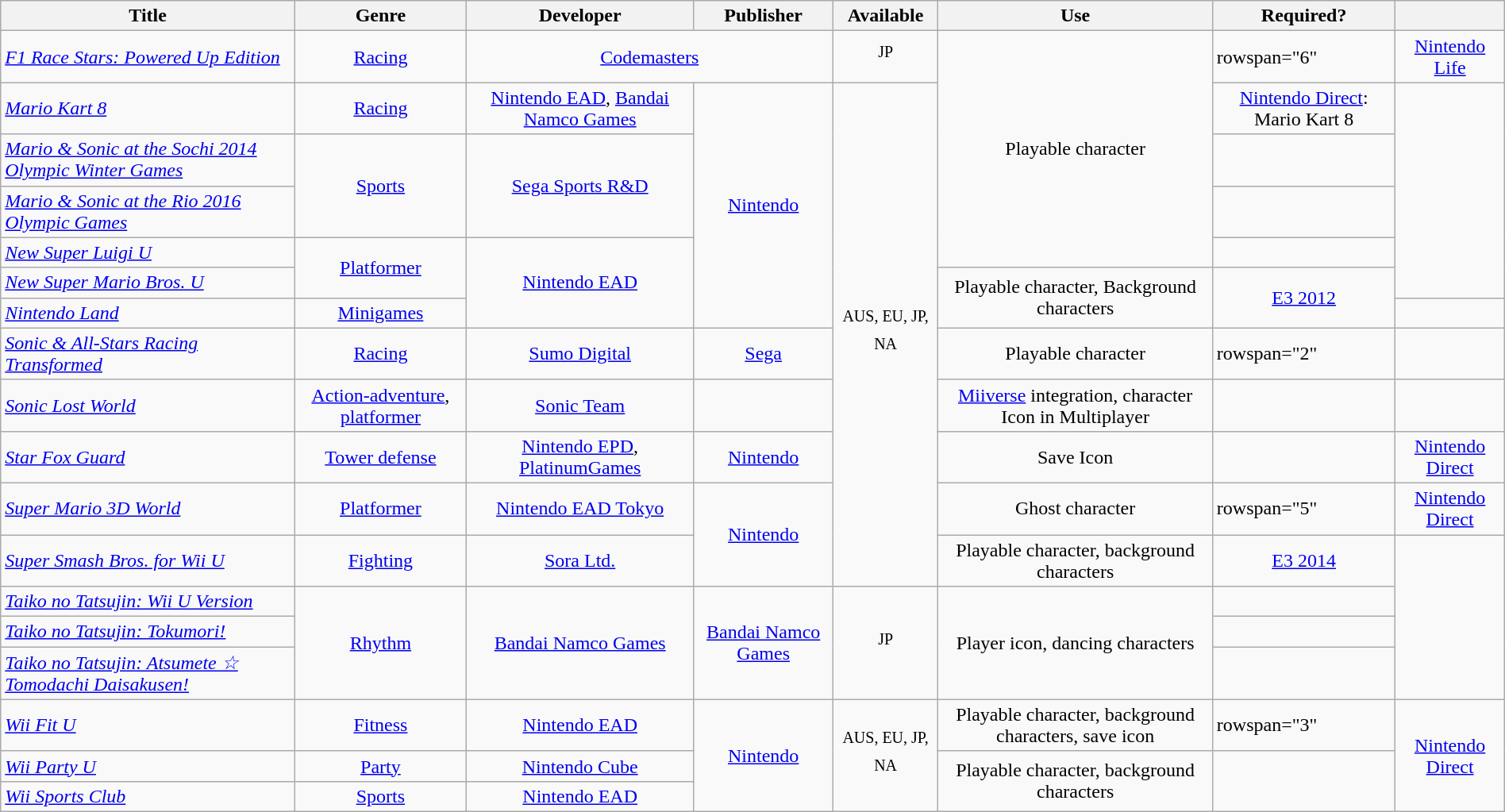<table class="wikitable sortable" style="width:100%" id="wiiulist">
<tr>
<th>Title</th>
<th>Genre</th>
<th>Developer</th>
<th>Publisher</th>
<th>Available</th>
<th>Use</th>
<th>Required?</th>
<th></th>
</tr>
<tr>
<td><em><a href='#'>F1 Race Stars: Powered Up Edition</a></em></td>
<td align=center><a href='#'>Racing</a></td>
<td colspan="2" align="center"><a href='#'>Codemasters</a></td>
<td align=center><sup>JP</sup></td>
<td rowspan="5" align="center">Playable character</td>
<td>rowspan="6" </td>
<td align="center"><a href='#'>Nintendo Life</a></td>
</tr>
<tr>
<td><em><a href='#'>Mario Kart 8</a></em></td>
<td align=center><a href='#'>Racing</a></td>
<td align=center><a href='#'>Nintendo EAD</a>, <a href='#'>Bandai Namco Games</a></td>
<td rowspan="6" align="center"><a href='#'>Nintendo</a></td>
<td rowspan="11" align="center"><sup>AUS, EU, JP, NA</sup></td>
<td align="center"><a href='#'>Nintendo Direct</a>: Mario Kart 8</td>
</tr>
<tr>
<td><em><a href='#'>Mario & Sonic at the Sochi 2014 Olympic Winter Games</a></em></td>
<td rowspan="2" align="center"><a href='#'>Sports</a></td>
<td rowspan="2" align="center"><a href='#'>Sega Sports R&D</a></td>
<td align="center"></td>
</tr>
<tr>
<td><em><a href='#'>Mario & Sonic at the Rio 2016 Olympic Games</a></em></td>
<td></td>
</tr>
<tr>
<td><em><a href='#'>New Super Luigi U</a></em></td>
<td rowspan="2" align="center"><a href='#'>Platformer</a></td>
<td rowspan="3" align="center"><a href='#'>Nintendo EAD</a></td>
<td></td>
</tr>
<tr>
<td><em><a href='#'>New Super Mario Bros. U</a></em></td>
<td rowspan="2" align="center">Playable character, Background characters</td>
<td rowspan="2" align="center"><a href='#'>E3 2012</a></td>
</tr>
<tr>
<td><em><a href='#'>Nintendo Land</a></em></td>
<td align=center><a href='#'>Minigames</a></td>
<td></td>
</tr>
<tr>
<td><em><a href='#'>Sonic & All-Stars Racing Transformed</a></em></td>
<td align=center><a href='#'>Racing</a></td>
<td align=center><a href='#'>Sumo Digital</a></td>
<td align=center><a href='#'>Sega</a></td>
<td align=center>Playable character</td>
<td>rowspan="2" </td>
<td align="center"></td>
</tr>
<tr>
<td><em><a href='#'>Sonic Lost World</a></em></td>
<td align=center><a href='#'>Action-adventure</a>, <a href='#'>platformer</a></td>
<td align=center><a href='#'>Sonic Team</a></td>
<td align=center></td>
<td align="center"><a href='#'>Miiverse</a> integration, character Icon in Multiplayer</td>
<td></td>
</tr>
<tr>
<td><em><a href='#'>Star Fox Guard</a></em></td>
<td align=center><a href='#'>Tower defense</a></td>
<td align=center><a href='#'>Nintendo EPD</a>, <a href='#'>PlatinumGames</a></td>
<td align=center><a href='#'>Nintendo</a></td>
<td align=center>Save Icon</td>
<td></td>
<td align="center"><a href='#'>Nintendo Direct</a></td>
</tr>
<tr>
<td><em><a href='#'>Super Mario 3D World</a></em></td>
<td align=center><a href='#'>Platformer</a></td>
<td align=center><a href='#'>Nintendo EAD Tokyo</a></td>
<td rowspan="2" align="center"><a href='#'>Nintendo</a></td>
<td align=center>Ghost character</td>
<td>rowspan="5" </td>
<td align=center><a href='#'>Nintendo Direct</a></td>
</tr>
<tr>
<td><em><a href='#'>Super Smash Bros. for Wii U</a></em></td>
<td align=center><a href='#'>Fighting</a></td>
<td align=center><a href='#'>Sora Ltd.</a></td>
<td align="center">Playable character, background characters</td>
<td align="center"><a href='#'>E3 2014</a></td>
</tr>
<tr>
<td><em><a href='#'>Taiko no Tatsujin: Wii U Version</a></em></td>
<td rowspan="3" align="center"><a href='#'>Rhythm</a></td>
<td rowspan="3" align="center"><a href='#'>Bandai Namco Games</a></td>
<td rowspan="3" align="center"><a href='#'>Bandai Namco Games</a></td>
<td rowspan="3" align="center"><sup>JP</sup></td>
<td rowspan="3" align="center">Player icon, dancing characters</td>
<td align="center"></td>
</tr>
<tr>
<td><em><a href='#'>Taiko no Tatsujin: Tokumori!</a></em></td>
<td align="center"></td>
</tr>
<tr>
<td><em><a href='#'>Taiko no Tatsujin: Atsumete ☆ Tomodachi Daisakusen!</a></em></td>
<td align="center"></td>
</tr>
<tr>
<td><em><a href='#'>Wii Fit U</a></em></td>
<td align=center><a href='#'>Fitness</a></td>
<td align=center><a href='#'>Nintendo EAD</a></td>
<td rowspan="3" align="center"><a href='#'>Nintendo</a></td>
<td rowspan="3" align="center"><sup>AUS, EU, JP, NA</sup></td>
<td align="center">Playable character, background characters, save icon</td>
<td>rowspan="3" </td>
<td rowspan="3" align="center"><a href='#'>Nintendo Direct</a></td>
</tr>
<tr>
<td><em><a href='#'>Wii Party U</a></em></td>
<td align=center><a href='#'>Party</a></td>
<td align=center><a href='#'>Nintendo Cube</a></td>
<td rowspan="2" align="center">Playable character, background characters</td>
</tr>
<tr>
<td><em><a href='#'>Wii Sports Club</a></em></td>
<td align=center><a href='#'>Sports</a></td>
<td align=center><a href='#'>Nintendo EAD</a></td>
</tr>
</table>
